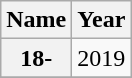<table class="wikitable sortable plainrowheaders" style="text-align:center">
<tr>
<th scope="col">Name</th>
<th scope="col">Year</th>
</tr>
<tr>
<th scope="row">18-</th>
<td style="text-align:center;">2019</td>
</tr>
<tr>
</tr>
</table>
